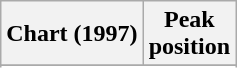<table class="wikitable sortable plainrowheaders" style="text-align:center;">
<tr>
<th>Chart (1997)</th>
<th>Peak<br>position</th>
</tr>
<tr>
</tr>
<tr>
</tr>
<tr>
</tr>
<tr>
</tr>
</table>
